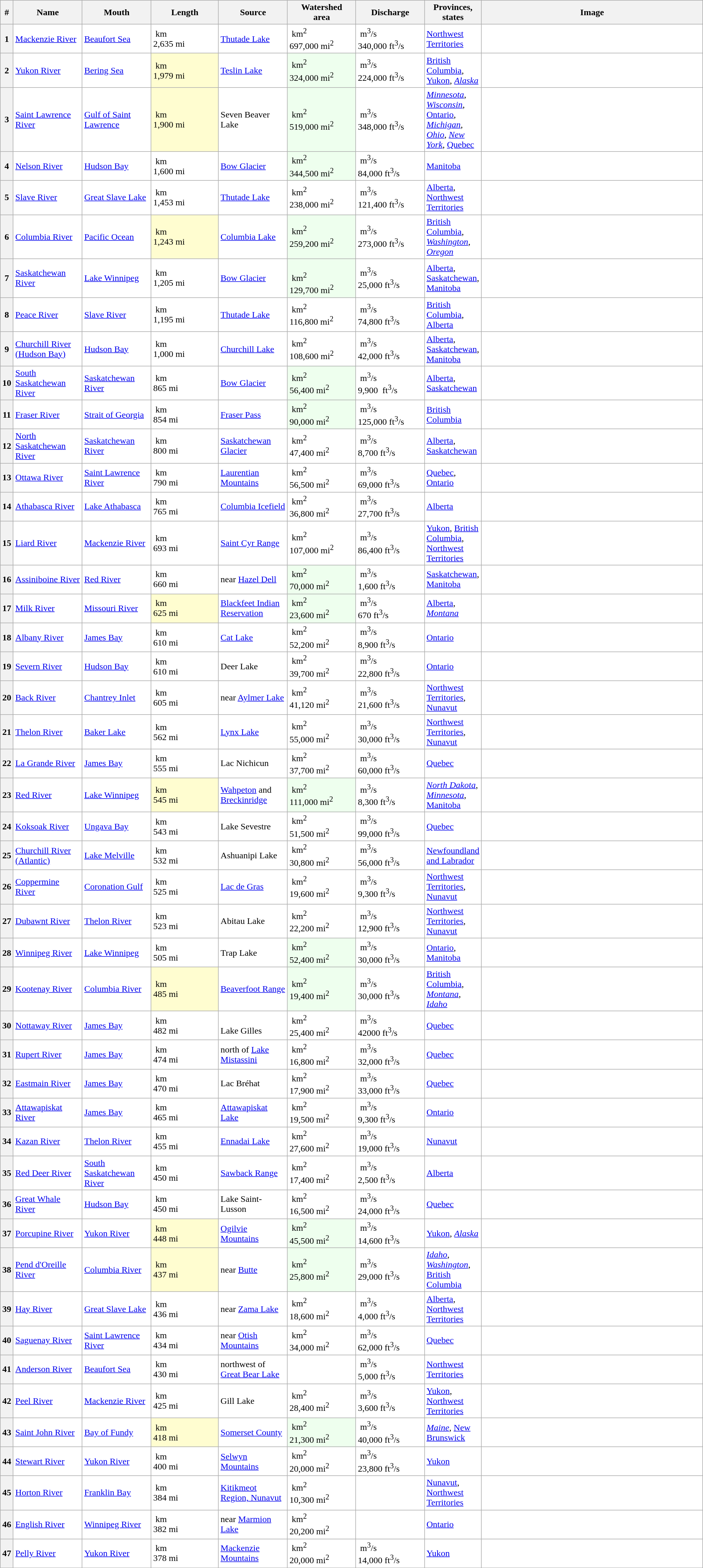<table class="wikitable sortable plainrowheaders" style="width:100%; background:#fff;">
<tr>
<th scope="col" width=01%><strong>#</strong></th>
<th scope="col" width=10%><strong>Name</strong></th>
<th scope="col" width=10%><strong>Mouth</strong></th>
<th scope="col" width=10%><strong>Length</strong></th>
<th scope="col" width=10%><strong>Source</strong></th>
<th scope="col" width=10%><strong>Watershed<br>area</strong></th>
<th scope="col" width=10%><strong>Discharge</strong></th>
<th scope="col" width=05%><strong>Provinces,<br> states</strong></th>
<th scope="col" width= 34% class="unsortable"><strong>Image</strong></th>
</tr>
<tr ->
<th scope="row">1</th>
<td><a href='#'>Mackenzie River</a></td>
<td><a href='#'>Beaufort Sea</a><br></td>
<td> km<br>2,635 mi<br></td>
<td><a href='#'>Thutade Lake</a><br></td>
<td> km<sup>2</sup><br>697,000 mi<sup>2</sup></td>
<td> m<sup>3</sup>/s<br>340,000 ft<sup>3</sup>/s</td>
<td><a href='#'>Northwest Territories</a></td>
<td></td>
</tr>
<tr>
<th scope="row">2</th>
<td><a href='#'>Yukon River</a></td>
<td><a href='#'>Bering Sea</a><br></td>
<td style="background:#fffdd0;"> km<br>1,979 mi<br></td>
<td><a href='#'>Teslin Lake</a><br></td>
<td style="background:#eeffee;"> km<sup>2</sup><br>324,000 mi<sup>2</sup><br></td>
<td> m<sup>3</sup>/s<br>224,000 ft<sup>3</sup>/s</td>
<td><a href='#'>British Columbia</a>, <a href='#'>Yukon</a>, <em><a href='#'>Alaska</a></em></td>
<td></td>
</tr>
<tr>
<th scope="row">3</th>
<td><a href='#'>Saint Lawrence River</a></td>
<td><a href='#'>Gulf of Saint Lawrence</a><br></td>
<td style="background:#fffdd0;"> km<br>1,900 mi<br></td>
<td>Seven Beaver Lake<br></td>
<td style="background:#eeffee;"> km<sup>2</sup><br>519,000 mi<sup>2</sup><br></td>
<td> m<sup>3</sup>/s<br>348,000 ft<sup>3</sup>/s</td>
<td><em><a href='#'>Minnesota</a></em>, <em><a href='#'>Wisconsin</a></em>, <a href='#'>Ontario</a>, <em><a href='#'>Michigan</a></em>, <em><a href='#'>Ohio</a></em>, <em><a href='#'>New York</a></em>,  <a href='#'>Quebec</a></td>
<td></td>
</tr>
<tr>
<th scope="row">4</th>
<td><a href='#'>Nelson River</a></td>
<td><a href='#'>Hudson Bay</a><br></td>
<td> km<br>1,600 mi<br></td>
<td><a href='#'>Bow Glacier</a><br></td>
<td style="background:#eeffee;"> km<sup>2</sup><br>344,500 mi<sup>2</sup><br></td>
<td> m<sup>3</sup>/s<br>84,000 ft<sup>3</sup>/s</td>
<td><a href='#'>Manitoba</a></td>
<td></td>
</tr>
<tr>
<th scope="row">5</th>
<td><a href='#'>Slave River</a></td>
<td><a href='#'>Great Slave Lake</a><br></td>
<td> km<br>1,453 mi<br></td>
<td><a href='#'>Thutade Lake</a><br></td>
<td> km<sup>2</sup><br>238,000 mi<sup>2</sup></td>
<td> m<sup>3</sup>/s<br>121,400 ft<sup>3</sup>/s</td>
<td><a href='#'>Alberta</a>, <a href='#'>Northwest Territories</a></td>
<td></td>
</tr>
<tr>
<th scope="row">6</th>
<td><a href='#'>Columbia River</a></td>
<td><a href='#'>Pacific Ocean</a><br></td>
<td style="background:#fffdd0;"> km<br>1,243 mi<br></td>
<td><a href='#'>Columbia Lake</a><br></td>
<td style="background:#eeffee;"> km<sup>2</sup><br>259,200 mi<sup>2</sup><br></td>
<td> m<sup>3</sup>/s<br>273,000 ft<sup>3</sup>/s</td>
<td><a href='#'>British Columbia</a>, <em><a href='#'>Washington</a></em>, <em><a href='#'>Oregon</a></em></td>
<td></td>
</tr>
<tr>
<th scope="row">7</th>
<td><a href='#'>Saskatchewan River</a></td>
<td><a href='#'>Lake Winnipeg</a><br></td>
<td> km<br>1,205 mi<br></td>
<td><a href='#'>Bow Glacier</a><br></td>
<td style="background:#eeffee;"><br> km<sup>2</sup><br>129,700 mi<sup>2</sup><br></td>
<td> m<sup>3</sup>/s<br>25,000 ft<sup>3</sup>/s</td>
<td><a href='#'>Alberta</a>, <a href='#'>Saskatchewan</a>, <a href='#'>Manitoba</a></td>
<td></td>
</tr>
<tr>
<th scope="row">8</th>
<td><a href='#'>Peace River</a></td>
<td><a href='#'>Slave River</a><br></td>
<td> km<br>1,195 mi<br></td>
<td><a href='#'>Thutade Lake</a><br></td>
<td> km<sup>2</sup><br>116,800 mi<sup>2</sup></td>
<td> m<sup>3</sup>/s<br>74,800 ft<sup>3</sup>/s</td>
<td><a href='#'>British Columbia</a>, <a href='#'>Alberta</a></td>
<td></td>
</tr>
<tr>
<th scope="row">9</th>
<td><a href='#'>Churchill River (Hudson Bay)</a></td>
<td><a href='#'>Hudson Bay</a><br></td>
<td> km<br>1,000 mi<br></td>
<td><a href='#'>Churchill Lake</a><br></td>
<td> km<sup>2</sup><br>108,600 mi<sup>2</sup></td>
<td> m<sup>3</sup>/s<br>42,000 ft<sup>3</sup>/s</td>
<td><a href='#'>Alberta</a>, <a href='#'>Saskatchewan</a>, <a href='#'>Manitoba</a></td>
<td></td>
</tr>
<tr>
<th scope="row">10</th>
<td><a href='#'>South Saskatchewan River</a></td>
<td><a href='#'>Saskatchewan River</a><br></td>
<td> km<br>865 mi<br></td>
<td><a href='#'>Bow Glacier</a><br></td>
<td style="background:#eeffee;"> km<sup>2</sup><br>56,400 mi<sup>2</sup><br></td>
<td> m<sup>3</sup>/s<br>9,900  ft<sup>3</sup>/s</td>
<td><a href='#'>Alberta</a>, <a href='#'>Saskatchewan</a></td>
<td></td>
</tr>
<tr>
<th scope="row">11</th>
<td><a href='#'>Fraser River</a></td>
<td><a href='#'>Strait of Georgia</a><br></td>
<td> km<br>854 mi</td>
<td><a href='#'>Fraser Pass</a><br></td>
<td style="background:#eeffee;"> km<sup>2</sup><br>90,000 mi<sup>2</sup><br></td>
<td> m<sup>3</sup>/s<br>125,000 ft<sup>3</sup>/s</td>
<td><a href='#'>British Columbia</a></td>
<td></td>
</tr>
<tr>
<th scope="row">12</th>
<td><a href='#'>North Saskatchewan River</a></td>
<td><a href='#'>Saskatchewan River</a><br></td>
<td> km<br>800 mi</td>
<td><a href='#'>Saskatchewan Glacier</a><br></td>
<td> km<sup>2</sup><br>47,400 mi<sup>2</sup></td>
<td> m<sup>3</sup>/s<br>8,700 ft<sup>3</sup>/s</td>
<td><a href='#'>Alberta</a>, <a href='#'>Saskatchewan</a></td>
<td></td>
</tr>
<tr>
<th scope="row">13</th>
<td><a href='#'>Ottawa River</a></td>
<td><a href='#'>Saint Lawrence River</a><br></td>
<td> km<br>790 mi</td>
<td><a href='#'>Laurentian Mountains</a><br></td>
<td> km<sup>2</sup><br>56,500 mi<sup>2</sup></td>
<td> m<sup>3</sup>/s<br>69,000 ft<sup>3</sup>/s</td>
<td><a href='#'>Quebec</a>, <a href='#'>Ontario</a></td>
<td></td>
</tr>
<tr>
<th scope="row">14</th>
<td><a href='#'>Athabasca River</a></td>
<td><a href='#'>Lake Athabasca</a><br></td>
<td> km<br>765 mi</td>
<td><a href='#'>Columbia Icefield</a><br></td>
<td> km<sup>2</sup><br>36,800 mi<sup>2</sup><br></td>
<td> m<sup>3</sup>/s<br>27,700 ft<sup>3</sup>/s</td>
<td><a href='#'>Alberta</a></td>
<td></td>
</tr>
<tr>
<th scope="row">15</th>
<td><a href='#'>Liard River</a></td>
<td><a href='#'>Mackenzie River</a><br></td>
<td> km<br>693 mi</td>
<td><a href='#'>Saint Cyr Range</a><br></td>
<td> km<sup>2</sup><br>107,000 mi<sup>2</sup></td>
<td> m<sup>3</sup>/s<br>86,400 ft<sup>3</sup>/s</td>
<td><a href='#'>Yukon</a>, <a href='#'>British Columbia</a>, <a href='#'>Northwest Territories</a></td>
<td></td>
</tr>
<tr>
<th scope="row">16</th>
<td><a href='#'>Assiniboine River</a></td>
<td><a href='#'>Red River</a><br></td>
<td> km<br>660 mi</td>
<td>near <a href='#'>Hazel Dell</a> <br></td>
<td style="background:#eeffee;"> km<sup>2</sup><br>70,000 mi<sup>2</sup><br></td>
<td> m<sup>3</sup>/s<br>1,600 ft<sup>3</sup>/s</td>
<td><a href='#'>Saskatchewan</a>, <a href='#'>Manitoba</a></td>
<td></td>
</tr>
<tr>
<th scope="row">17</th>
<td><a href='#'>Milk River</a></td>
<td><a href='#'>Missouri River</a><br></td>
<td style="background:#fffdd0;"> km<br>625 mi<br></td>
<td><a href='#'>Blackfeet Indian Reservation</a><br></td>
<td style="background:#eeffee;"> km<sup>2</sup><br>23,600 mi<sup>2</sup><br></td>
<td> m<sup>3</sup>/s<br>670 ft<sup>3</sup>/s</td>
<td><a href='#'>Alberta</a>, <em><a href='#'>Montana</a></em></td>
<td></td>
</tr>
<tr>
<th scope="row">18</th>
<td><a href='#'>Albany River</a></td>
<td><a href='#'>James Bay</a><br></td>
<td> km<br>610 mi<br></td>
<td><a href='#'>Cat Lake</a><br></td>
<td> km<sup>2</sup><br>52,200 mi<sup>2</sup></td>
<td> m<sup>3</sup>/s<br>8,900 ft<sup>3</sup>/s<br></td>
<td><a href='#'>Ontario</a></td>
<td></td>
</tr>
<tr>
<th scope="row">19</th>
<td><a href='#'>Severn River</a></td>
<td><a href='#'>Hudson Bay</a><br></td>
<td> km<br>610 mi<br></td>
<td>Deer Lake<br></td>
<td> km<sup>2</sup><br>39,700 mi<sup>2</sup></td>
<td> m<sup>3</sup>/s<br>22,800 ft<sup>3</sup>/s<br></td>
<td><a href='#'>Ontario</a></td>
<td></td>
</tr>
<tr>
<th scope="row">20</th>
<td><a href='#'>Back River</a></td>
<td><a href='#'>Chantrey Inlet</a><br></td>
<td> km<br>605 mi<br></td>
<td>near <a href='#'>Aylmer Lake</a><br></td>
<td> km<sup>2</sup><br>41,120 mi<sup>2</sup></td>
<td> m<sup>3</sup>/s<br>21,600 ft<sup>3</sup>/s</td>
<td><a href='#'>Northwest Territories</a>, <a href='#'>Nunavut</a></td>
<td></td>
</tr>
<tr>
<th scope="row">21</th>
<td><a href='#'>Thelon River</a></td>
<td><a href='#'>Baker Lake</a><br></td>
<td> km<br>562 mi</td>
<td><a href='#'>Lynx Lake</a><br></td>
<td> km<sup>2</sup><br>55,000 mi<sup>2</sup></td>
<td> m<sup>3</sup>/s<br>30,000 ft<sup>3</sup>/s</td>
<td><a href='#'>Northwest Territories</a>, <a href='#'>Nunavut</a></td>
<td></td>
</tr>
<tr>
<th scope="row">22</th>
<td><a href='#'>La Grande River</a></td>
<td><a href='#'>James Bay</a><br></td>
<td> km<br>555 mi</td>
<td>Lac Nichicun<br></td>
<td> km<sup>2</sup><br>37,700 mi<sup>2</sup></td>
<td> m<sup>3</sup>/s<br>60,000 ft<sup>3</sup>/s</td>
<td><a href='#'>Quebec</a></td>
<td></td>
</tr>
<tr>
<th scope="row">23</th>
<td><a href='#'>Red River</a></td>
<td><a href='#'>Lake Winnipeg</a><br></td>
<td style="background:#fffdd0;"> km<br>545 mi<br></td>
<td><a href='#'>Wahpeton</a> and <a href='#'>Breckinridge</a><br></td>
<td style="background:#eeffee;"> km<sup>2</sup><br>111,000 mi<sup>2</sup><br></td>
<td> m<sup>3</sup>/s<br>8,300 ft<sup>3</sup>/s</td>
<td><em><a href='#'>North Dakota</a></em>, <em><a href='#'>Minnesota</a></em>, <a href='#'>Manitoba</a></td>
<td></td>
</tr>
<tr>
<th scope="row">24</th>
<td><a href='#'>Koksoak River</a></td>
<td><a href='#'>Ungava Bay</a><br></td>
<td> km<br>543 mi<br></td>
<td>Lake Sevestre<br></td>
<td> km<sup>2</sup><br>51,500 mi<sup>2</sup></td>
<td> m<sup>3</sup>/s<br>99,000 ft<sup>3</sup>/s</td>
<td><a href='#'>Quebec</a></td>
<td></td>
</tr>
<tr>
<th scope="row">25</th>
<td><a href='#'>Churchill River (Atlantic)</a></td>
<td><a href='#'>Lake Melville</a><br></td>
<td> km<br>532 mi<br></td>
<td>Ashuanipi Lake<br></td>
<td> km<sup>2</sup><br>30,800 mi<sup>2</sup></td>
<td> m<sup>3</sup>/s<br>56,000 ft<sup>3</sup>/s</td>
<td><a href='#'>Newfoundland and Labrador</a></td>
<td></td>
</tr>
<tr>
<th scope="row">26</th>
<td><a href='#'>Coppermine River</a></td>
<td><a href='#'>Coronation Gulf</a><br></td>
<td> km<br>525 mi</td>
<td><a href='#'>Lac de Gras</a><br></td>
<td> km<sup>2</sup><br>19,600 mi<sup>2</sup></td>
<td> m<sup>3</sup>/s<br>9,300 ft<sup>3</sup>/s<br></td>
<td><a href='#'>Northwest Territories</a>, <a href='#'>Nunavut</a></td>
<td></td>
</tr>
<tr>
<th scope="row">27</th>
<td><a href='#'>Dubawnt River</a></td>
<td><a href='#'>Thelon River</a><br></td>
<td> km<br>523 mi</td>
<td>Abitau Lake<br></td>
<td> km<sup>2</sup><br>22,200 mi<sup>2</sup></td>
<td> m<sup>3</sup>/s<br>12,900 ft<sup>3</sup>/s<br></td>
<td><a href='#'>Northwest Territories</a>, <a href='#'>Nunavut</a></td>
<td></td>
</tr>
<tr>
<th scope="row">28</th>
<td><a href='#'>Winnipeg River</a></td>
<td><a href='#'>Lake Winnipeg</a><br></td>
<td> km<br>505 mi<br></td>
<td>Trap Lake<br></td>
<td style="background:#eeffee;"> km<sup>2</sup><br>52,400 mi<sup>2</sup><br></td>
<td> m<sup>3</sup>/s<br>30,000 ft<sup>3</sup>/s</td>
<td><a href='#'>Ontario</a>, <a href='#'>Manitoba</a></td>
<td></td>
</tr>
<tr>
<th scope="row">29</th>
<td><a href='#'>Kootenay River</a></td>
<td><a href='#'>Columbia River</a><br></td>
<td style="background:#fffdd0;"> km<br>485 mi<br></td>
<td><a href='#'>Beaverfoot Range</a><br></td>
<td style="background:#eeffee;"> km<sup>2</sup><br>19,400 mi<sup>2</sup><br></td>
<td> m<sup>3</sup>/s<br>30,000 ft<sup>3</sup>/s</td>
<td><a href='#'>British Columbia</a>, <em><a href='#'>Montana</a></em>, <em><a href='#'>Idaho</a></em></td>
<td></td>
</tr>
<tr>
<th scope="row">30</th>
<td><a href='#'>Nottaway River</a></td>
<td><a href='#'>James Bay</a><br></td>
<td> km<br>482 mi<br></td>
<td><br>Lake Gilles<br> </td>
<td> km<sup>2</sup><br>25,400 mi<sup>2</sup></td>
<td> m<sup>3</sup>/s<br>42000 ft<sup>3</sup>/s</td>
<td><a href='#'>Quebec</a></td>
<td></td>
</tr>
<tr>
<th scope="row">31</th>
<td><a href='#'>Rupert River</a></td>
<td><a href='#'>James Bay</a><br></td>
<td> km<br>474 mi<br></td>
<td>north of <a href='#'>Lake Mistassini</a><br></td>
<td> km<sup>2</sup><br>16,800 mi<sup>2</sup></td>
<td> m<sup>3</sup>/s<br>32,000 ft<sup>3</sup>/s</td>
<td><a href='#'>Quebec</a></td>
<td></td>
</tr>
<tr>
<th scope="row">32</th>
<td><a href='#'>Eastmain River</a></td>
<td><a href='#'>James Bay</a><br></td>
<td> km<br>470 mi</td>
<td>Lac Bréhat<br></td>
<td> km<sup>2</sup><br>17,900 mi<sup>2</sup></td>
<td> m<sup>3</sup>/s<br>33,000 ft<sup>3</sup>/s</td>
<td><a href='#'>Quebec</a></td>
<td></td>
</tr>
<tr>
<th scope="row">33</th>
<td><a href='#'>Attawapiskat River</a></td>
<td><a href='#'>James Bay</a><br></td>
<td> km<br>465 mi<br></td>
<td><a href='#'>Attawapiskat Lake</a><br></td>
<td> km<sup>2</sup><br>19,500 mi<sup>2</sup></td>
<td> m<sup>3</sup>/s<br>9,300 ft<sup>3</sup>/s<br></td>
<td><a href='#'>Ontario</a></td>
<td></td>
</tr>
<tr>
<th scope="row">34</th>
<td><a href='#'>Kazan River</a></td>
<td><a href='#'>Thelon River</a><br></td>
<td> km<br>455 mi<br></td>
<td><a href='#'>Ennadai Lake</a><br></td>
<td> km<sup>2</sup><br>27,600 mi<sup>2</sup></td>
<td> m<sup>3</sup>/s<br>19,000 ft<sup>3</sup>/s</td>
<td><a href='#'>Nunavut</a></td>
<td></td>
</tr>
<tr>
<th scope="row">35</th>
<td><a href='#'>Red Deer River</a></td>
<td><a href='#'>South Saskatchewan River</a><br></td>
<td> km<br>450 mi</td>
<td><a href='#'>Sawback Range</a><br></td>
<td> km<sup>2</sup><br>17,400 mi<sup>2</sup></td>
<td> m<sup>3</sup>/s<br>2,500 ft<sup>3</sup>/s</td>
<td><a href='#'>Alberta</a></td>
<td></td>
</tr>
<tr>
<th scope="row">36</th>
<td><a href='#'>Great Whale River</a></td>
<td><a href='#'>Hudson Bay</a><br></td>
<td> km<br>450 mi</td>
<td>Lake Saint-Lusson<br></td>
<td> km<sup>2</sup><br>16,500 mi<sup>2</sup></td>
<td> m<sup>3</sup>/s<br>24,000 ft<sup>3</sup>/s</td>
<td><a href='#'>Quebec</a></td>
<td></td>
</tr>
<tr>
<th scope="row">37</th>
<td><a href='#'>Porcupine River</a></td>
<td><a href='#'>Yukon River</a><br></td>
<td style="background:#fffdd0;"> km<br>448 mi<br></td>
<td><a href='#'>Ogilvie Mountains</a><br></td>
<td style="background:#eeffee;"> km<sup>2</sup><br>45,500 mi<sup>2</sup><br></td>
<td> m<sup>3</sup>/s<br>14,600 ft<sup>3</sup>/s</td>
<td><a href='#'>Yukon</a>, <em><a href='#'>Alaska</a></em></td>
<td></td>
</tr>
<tr>
<th scope="row">38</th>
<td><a href='#'>Pend d'Oreille River</a></td>
<td><a href='#'>Columbia River</a><br></td>
<td style="background:#fffdd0;"> km<br>437 mi<br></td>
<td>near <a href='#'>Butte</a><br></td>
<td style="background:#eeffee;"> km<sup>2</sup><br>25,800 mi<sup>2</sup><br></td>
<td> m<sup>3</sup>/s<br>29,000 ft<sup>3</sup>/s</td>
<td><em><a href='#'>Idaho</a></em>, <em><a href='#'>Washington</a></em>, <a href='#'>British Columbia</a></td>
<td></td>
</tr>
<tr>
<th scope="row">39</th>
<td><a href='#'>Hay River</a></td>
<td><a href='#'>Great Slave Lake</a><br></td>
<td> km<br>436 mi</td>
<td>near <a href='#'>Zama Lake</a><br></td>
<td> km<sup>2</sup><br>18,600 mi<sup>2</sup></td>
<td> m<sup>3</sup>/s<br>4,000 ft<sup>3</sup>/s</td>
<td><a href='#'>Alberta</a>, <a href='#'>Northwest Territories</a></td>
<td></td>
</tr>
<tr>
<th scope="row">40</th>
<td><a href='#'>Saguenay River</a></td>
<td><a href='#'>Saint Lawrence River</a><br></td>
<td> km<br>434 mi<br></td>
<td>near <a href='#'>Otish Mountains</a><br></td>
<td> km<sup>2</sup><br>34,000 mi<sup>2</sup></td>
<td> m<sup>3</sup>/s<br>62,000 ft<sup>3</sup>/s</td>
<td><a href='#'>Quebec</a></td>
<td></td>
</tr>
<tr>
<th scope="row">41</th>
<td><a href='#'>Anderson River</a></td>
<td><a href='#'>Beaufort Sea</a><br></td>
<td> km<br>430 mi</td>
<td>northwest of <a href='#'>Great Bear Lake</a><br></td>
<td></td>
<td> m<sup>3</sup>/s<br>5,000 ft<sup>3</sup>/s<br></td>
<td><a href='#'>Northwest Territories</a></td>
<td></td>
</tr>
<tr>
<th scope="row">42</th>
<td><a href='#'>Peel River</a></td>
<td><a href='#'>Mackenzie River</a><br></td>
<td> km<br>425 mi<br></td>
<td>Gill Lake<br></td>
<td> km<sup>2</sup><br>28,400 mi<sup>2</sup></td>
<td> m<sup>3</sup>/s<br>3,600 ft<sup>3</sup>/s</td>
<td><a href='#'>Yukon</a>, <a href='#'>Northwest Territories</a></td>
<td></td>
</tr>
<tr>
<th scope="row">43</th>
<td><a href='#'>Saint John River</a></td>
<td><a href='#'>Bay of Fundy</a><br></td>
<td style="background:#fffdd0;"> km<br>418 mi<br></td>
<td><a href='#'>Somerset County</a><br></td>
<td style="background:#eeffee;"> km<sup>2</sup><br>21,300 mi<sup>2</sup><br></td>
<td> m<sup>3</sup>/s<br>40,000 ft<sup>3</sup>/s</td>
<td><em><a href='#'>Maine</a></em>, <a href='#'>New Brunswick</a></td>
<td></td>
</tr>
<tr>
<th scope="row">44</th>
<td><a href='#'>Stewart River</a></td>
<td><a href='#'>Yukon River</a><br></td>
<td> km<br>400 mi</td>
<td><a href='#'>Selwyn Mountains</a><br></td>
<td> km<sup>2</sup><br>20,000 mi<sup>2</sup></td>
<td> m<sup>3</sup>/s<br>23,800 ft<sup>3</sup>/s</td>
<td><a href='#'>Yukon</a></td>
<td></td>
</tr>
<tr>
<th scope="row">45</th>
<td><a href='#'>Horton River</a></td>
<td><a href='#'>Franklin Bay</a><br></td>
<td> km<br>384 mi</td>
<td><a href='#'>Kitikmeot Region, Nunavut</a><br></td>
<td> km<sup>2</sup><br>10,300 mi<sup>2</sup></td>
<td></td>
<td><a href='#'>Nunavut</a>, <a href='#'>Northwest Territories</a></td>
<td></td>
</tr>
<tr>
<th scope="row">46</th>
<td><a href='#'>English River</a></td>
<td><a href='#'>Winnipeg River</a><br></td>
<td> km<br>382 mi</td>
<td>near <a href='#'>Marmion Lake</a><br></td>
<td> km<sup>2</sup><br>20,200 mi<sup>2</sup></td>
<td></td>
<td><a href='#'>Ontario</a></td>
<td></td>
</tr>
<tr>
<th scope="row">47</th>
<td><a href='#'>Pelly River</a></td>
<td><a href='#'>Yukon River</a><br></td>
<td> km<br>378 mi</td>
<td><a href='#'>Mackenzie Mountains</a><br></td>
<td> km<sup>2</sup><br>20,000 mi<sup>2</sup></td>
<td> m<sup>3</sup>/s<br>14,000 ft<sup>3</sup>/s</td>
<td><a href='#'>Yukon</a></td>
<td></td>
</tr>
</table>
